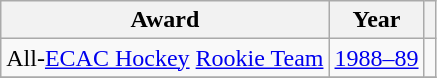<table class="wikitable">
<tr>
<th>Award</th>
<th>Year</th>
<th></th>
</tr>
<tr>
<td>All-<a href='#'>ECAC Hockey</a> <a href='#'>Rookie Team</a></td>
<td><a href='#'>1988–89</a></td>
<td></td>
</tr>
<tr>
</tr>
</table>
